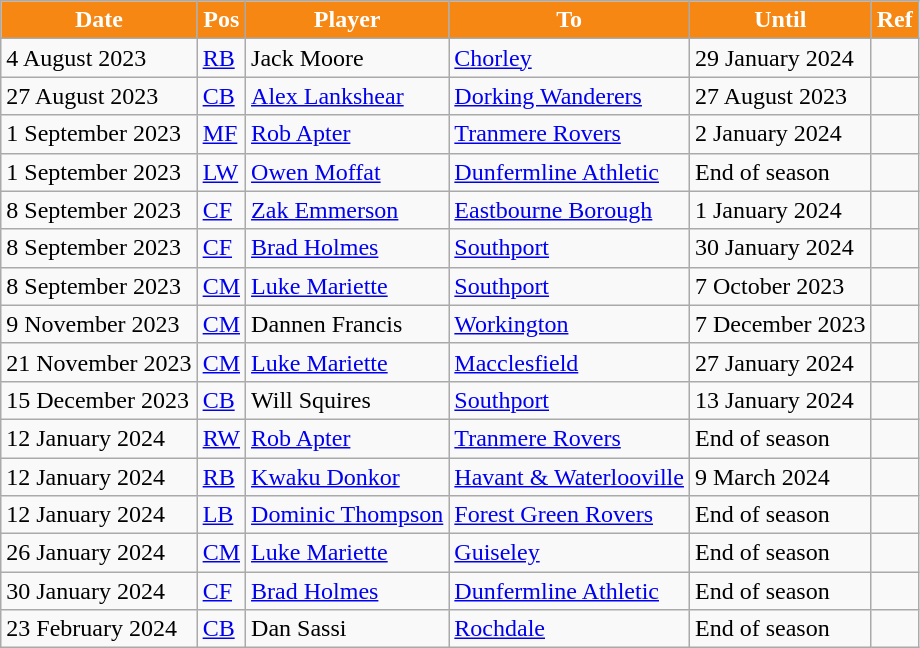<table class="wikitable plainrowheaders sortable">
<tr>
<th style="background:#F68712; color:#FFFFFF;">Date</th>
<th style="background:#F68712; color:#FFFFFF;">Pos</th>
<th style="background:#F68712; color:#FFFFFF;">Player</th>
<th style="background:#F68712; color:#FFFFFF;">To</th>
<th style="background:#F68712; color:#FFFFFF;">Until</th>
<th style="background:#F68712; color:#FFFFFF;">Ref</th>
</tr>
<tr>
<td>4 August 2023</td>
<td><a href='#'>RB</a></td>
<td>Jack Moore</td>
<td><a href='#'>Chorley</a></td>
<td>29 January 2024</td>
<td></td>
</tr>
<tr>
<td>27 August 2023</td>
<td><a href='#'>CB</a></td>
<td><a href='#'>Alex Lankshear</a></td>
<td><a href='#'>Dorking Wanderers</a></td>
<td>27 August 2023</td>
<td></td>
</tr>
<tr>
<td>1 September 2023</td>
<td><a href='#'>MF</a></td>
<td><a href='#'>Rob Apter</a></td>
<td><a href='#'>Tranmere Rovers</a></td>
<td>2 January 2024</td>
<td></td>
</tr>
<tr>
<td>1 September 2023</td>
<td><a href='#'>LW</a></td>
<td><a href='#'>Owen Moffat</a></td>
<td><a href='#'>Dunfermline Athletic</a></td>
<td>End of season</td>
<td></td>
</tr>
<tr>
<td>8 September 2023</td>
<td><a href='#'>CF</a></td>
<td><a href='#'>Zak Emmerson</a></td>
<td><a href='#'>Eastbourne Borough</a></td>
<td>1 January 2024</td>
<td></td>
</tr>
<tr>
<td>8 September 2023</td>
<td><a href='#'>CF</a></td>
<td><a href='#'>Brad Holmes</a></td>
<td><a href='#'>Southport</a></td>
<td>30 January 2024</td>
<td></td>
</tr>
<tr>
<td>8 September 2023</td>
<td><a href='#'>CM</a></td>
<td><a href='#'>Luke Mariette</a></td>
<td><a href='#'>Southport</a></td>
<td>7 October 2023</td>
<td></td>
</tr>
<tr>
<td>9 November 2023</td>
<td><a href='#'>CM</a></td>
<td>Dannen Francis</td>
<td><a href='#'>Workington</a></td>
<td>7 December 2023</td>
<td></td>
</tr>
<tr>
<td>21 November 2023</td>
<td><a href='#'>CM</a></td>
<td><a href='#'>Luke Mariette</a></td>
<td><a href='#'>Macclesfield</a></td>
<td>27 January 2024</td>
<td></td>
</tr>
<tr>
<td>15 December 2023</td>
<td><a href='#'>CB</a></td>
<td>Will Squires</td>
<td><a href='#'>Southport</a></td>
<td>13 January 2024</td>
<td></td>
</tr>
<tr>
<td>12 January 2024</td>
<td><a href='#'>RW</a></td>
<td><a href='#'>Rob Apter</a></td>
<td><a href='#'>Tranmere Rovers</a></td>
<td>End of season</td>
<td></td>
</tr>
<tr>
<td>12 January 2024</td>
<td><a href='#'>RB</a></td>
<td><a href='#'>Kwaku Donkor</a></td>
<td><a href='#'>Havant & Waterlooville</a></td>
<td>9 March 2024</td>
<td></td>
</tr>
<tr>
<td>12 January 2024</td>
<td><a href='#'>LB</a></td>
<td><a href='#'>Dominic Thompson</a></td>
<td><a href='#'>Forest Green Rovers</a></td>
<td>End of season</td>
<td></td>
</tr>
<tr>
<td>26 January 2024</td>
<td><a href='#'>CM</a></td>
<td><a href='#'>Luke Mariette</a></td>
<td><a href='#'>Guiseley</a></td>
<td>End of season</td>
<td></td>
</tr>
<tr>
<td>30 January 2024</td>
<td><a href='#'>CF</a></td>
<td><a href='#'>Brad Holmes</a></td>
<td><a href='#'>Dunfermline Athletic</a></td>
<td>End of season</td>
<td></td>
</tr>
<tr>
<td>23 February 2024</td>
<td><a href='#'>CB</a></td>
<td>Dan Sassi</td>
<td><a href='#'>Rochdale</a></td>
<td>End of season</td>
<td></td>
</tr>
</table>
